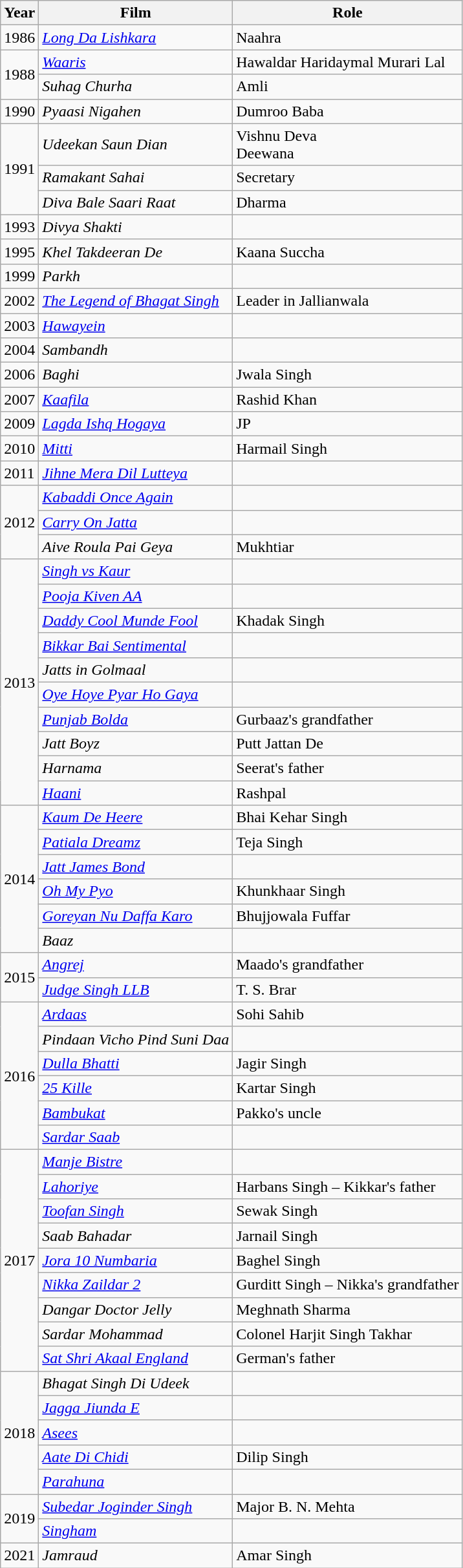<table class="wikitable">
<tr>
<th>Year</th>
<th>Film</th>
<th>Role</th>
</tr>
<tr>
<td>1986</td>
<td><em><a href='#'>Long Da Lishkara</a></em></td>
<td>Naahra</td>
</tr>
<tr>
<td rowspan="2">1988</td>
<td><em><a href='#'>Waaris</a></em></td>
<td>Hawaldar Haridaymal Murari Lal</td>
</tr>
<tr>
<td><em>Suhag Churha</em></td>
<td>Amli</td>
</tr>
<tr>
<td>1990</td>
<td><em>Pyaasi Nigahen</em></td>
<td>Dumroo Baba</td>
</tr>
<tr>
<td rowspan="3">1991</td>
<td><em>Udeekan Saun Dian</em></td>
<td>Vishnu Deva<br>Deewana</td>
</tr>
<tr>
<td><em>Ramakant Sahai</em></td>
<td>Secretary</td>
</tr>
<tr>
<td><em>Diva Bale Saari Raat</em></td>
<td>Dharma</td>
</tr>
<tr>
<td>1993</td>
<td><em>Divya Shakti</em></td>
<td></td>
</tr>
<tr>
<td>1995</td>
<td><em>Khel Takdeeran De</em></td>
<td>Kaana Succha</td>
</tr>
<tr>
<td>1999</td>
<td><em>Parkh</em></td>
<td></td>
</tr>
<tr>
<td>2002</td>
<td><em><a href='#'>The Legend of Bhagat Singh</a></em></td>
<td>Leader in Jallianwala</td>
</tr>
<tr>
<td>2003</td>
<td><em><a href='#'>Hawayein</a></em></td>
<td></td>
</tr>
<tr>
<td>2004</td>
<td><em>Sambandh</em></td>
<td></td>
</tr>
<tr>
<td>2006</td>
<td><em>Baghi</em></td>
<td>Jwala Singh</td>
</tr>
<tr>
<td>2007</td>
<td><em><a href='#'>Kaafila</a></em></td>
<td>Rashid Khan</td>
</tr>
<tr>
<td>2009</td>
<td><em><a href='#'>Lagda Ishq Hogaya</a></em></td>
<td>JP</td>
</tr>
<tr>
<td>2010</td>
<td><em><a href='#'>Mitti</a></em></td>
<td>Harmail Singh</td>
</tr>
<tr>
<td>2011</td>
<td><em><a href='#'>Jihne Mera Dil Lutteya</a></em></td>
<td></td>
</tr>
<tr>
<td rowspan="3">2012</td>
<td><em><a href='#'>Kabaddi Once Again</a></em></td>
<td></td>
</tr>
<tr>
<td><em><a href='#'>Carry On Jatta</a></em></td>
<td></td>
</tr>
<tr>
<td><em>Aive Roula Pai Geya</em></td>
<td>Mukhtiar</td>
</tr>
<tr>
<td rowspan="10">2013</td>
<td><em><a href='#'>Singh vs Kaur</a></em></td>
<td></td>
</tr>
<tr>
<td><em><a href='#'>Pooja Kiven AA</a></em></td>
<td></td>
</tr>
<tr>
<td><em><a href='#'>Daddy Cool Munde Fool</a></em></td>
<td>Khadak Singh</td>
</tr>
<tr>
<td><em><a href='#'>Bikkar Bai Sentimental</a></em></td>
<td></td>
</tr>
<tr>
<td><em>Jatts in Golmaal</em></td>
<td></td>
</tr>
<tr>
<td><em><a href='#'>Oye Hoye Pyar Ho Gaya</a></em></td>
<td></td>
</tr>
<tr>
<td><em><a href='#'>Punjab Bolda</a></em></td>
<td>Gurbaaz's grandfather</td>
</tr>
<tr>
<td><em>Jatt Boyz</em></td>
<td>Putt Jattan De</td>
</tr>
<tr>
<td><em>Harnama</em></td>
<td>Seerat's father</td>
</tr>
<tr>
<td><em><a href='#'>Haani</a></em></td>
<td>Rashpal</td>
</tr>
<tr>
<td rowspan="6">2014</td>
<td><em><a href='#'>Kaum De Heere</a></em></td>
<td>Bhai Kehar Singh</td>
</tr>
<tr>
<td><em><a href='#'>Patiala Dreamz</a></em></td>
<td>Teja Singh</td>
</tr>
<tr>
<td><em><a href='#'>Jatt James Bond</a></em></td>
<td></td>
</tr>
<tr>
<td><em><a href='#'>Oh My Pyo</a></em></td>
<td>Khunkhaar Singh</td>
</tr>
<tr>
<td><em><a href='#'>Goreyan Nu Daffa Karo</a></em></td>
<td>Bhujjowala Fuffar</td>
</tr>
<tr>
<td><em>Baaz</em></td>
<td></td>
</tr>
<tr>
<td rowspan="2">2015</td>
<td><em><a href='#'>Angrej</a></em></td>
<td>Maado's grandfather</td>
</tr>
<tr>
<td><em><a href='#'>Judge Singh LLB</a></em></td>
<td>T. S. Brar</td>
</tr>
<tr>
<td rowspan="6">2016</td>
<td><em><a href='#'>Ardaas</a></em></td>
<td>Sohi Sahib</td>
</tr>
<tr>
<td><em>Pindaan Vicho Pind Suni Daa</em></td>
<td></td>
</tr>
<tr>
<td><em><a href='#'>Dulla Bhatti</a></em></td>
<td>Jagir Singh</td>
</tr>
<tr>
<td><em><a href='#'>25 Kille</a></em></td>
<td>Kartar Singh</td>
</tr>
<tr>
<td><em><a href='#'>Bambukat</a></em></td>
<td>Pakko's uncle</td>
</tr>
<tr>
<td><em><a href='#'>Sardar Saab</a></em></td>
<td></td>
</tr>
<tr>
<td rowspan="9">2017</td>
<td><em><a href='#'>Manje Bistre</a></em></td>
<td></td>
</tr>
<tr>
<td><em><a href='#'>Lahoriye</a></em></td>
<td>Harbans Singh – Kikkar's father</td>
</tr>
<tr>
<td><em><a href='#'>Toofan Singh</a></em></td>
<td>Sewak Singh</td>
</tr>
<tr>
<td><em>Saab Bahadar</em></td>
<td>Jarnail Singh</td>
</tr>
<tr>
<td><em><a href='#'>Jora 10 Numbaria</a></em></td>
<td>Baghel Singh</td>
</tr>
<tr>
<td><em><a href='#'>Nikka Zaildar 2</a></em></td>
<td>Gurditt Singh – Nikka's grandfather</td>
</tr>
<tr>
<td><em>Dangar Doctor Jelly</em></td>
<td>Meghnath Sharma</td>
</tr>
<tr>
<td><em>Sardar Mohammad</em></td>
<td>Colonel Harjit Singh Takhar</td>
</tr>
<tr>
<td><em><a href='#'>Sat Shri Akaal England</a></em></td>
<td>German's father</td>
</tr>
<tr>
<td rowspan="5">2018</td>
<td><em>Bhagat Singh Di Udeek</em></td>
<td></td>
</tr>
<tr>
<td><em><a href='#'>Jagga Jiunda E</a></em></td>
<td></td>
</tr>
<tr>
<td><em><a href='#'>Asees</a></em></td>
<td></td>
</tr>
<tr>
<td><em><a href='#'>Aate Di Chidi</a></em></td>
<td>Dilip Singh</td>
</tr>
<tr>
<td><em><a href='#'>Parahuna</a></em></td>
<td></td>
</tr>
<tr>
<td rowspan="2">2019</td>
<td><a href='#'><em>Subedar Joginder Singh</em></a></td>
<td>Major B. N. Mehta</td>
</tr>
<tr>
<td><em><a href='#'>Singham</a></em></td>
<td></td>
</tr>
<tr>
<td>2021</td>
<td><em>Jamraud</em></td>
<td>Amar Singh</td>
</tr>
</table>
